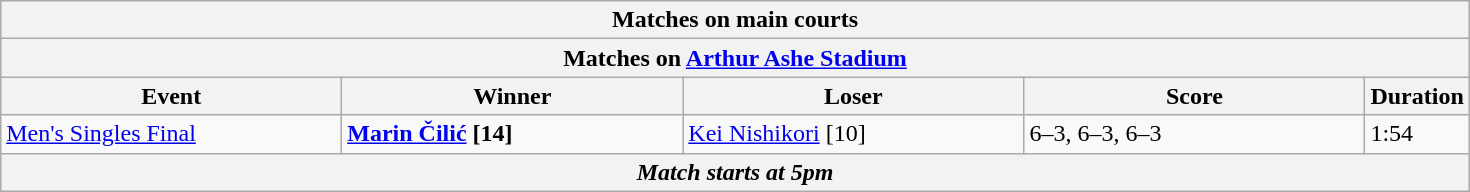<table class="wikitable collapsible uncollapsed" style="margin:auto;">
<tr>
<th colspan="5" style="white-space:nowrap;">Matches on main courts</th>
</tr>
<tr>
<th colspan="5"><strong>Matches on <a href='#'>Arthur Ashe Stadium</a></strong></th>
</tr>
<tr>
<th width=220>Event</th>
<th width=220>Winner</th>
<th width=220>Loser</th>
<th width=220>Score</th>
<th>Duration</th>
</tr>
<tr>
<td><a href='#'>Men's Singles Final</a></td>
<td><strong> <a href='#'>Marin Čilić</a> [14]</strong></td>
<td> <a href='#'>Kei Nishikori</a> [10]</td>
<td>6–3, 6–3, 6–3</td>
<td>1:54</td>
</tr>
<tr>
<th colspan=5><em>Match starts at 5pm</em></th>
</tr>
</table>
